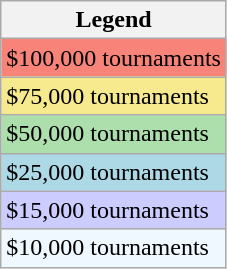<table class="wikitable sortable mw-collapsible mw-collapsed">
<tr>
<th>Legend</th>
</tr>
<tr style="background:#f88379;">
<td>$100,000 tournaments</td>
</tr>
<tr style="background:#f7e98e;">
<td>$75,000 tournaments</td>
</tr>
<tr style="background:#addfad;">
<td>$50,000 tournaments</td>
</tr>
<tr style="background:lightblue;">
<td>$25,000 tournaments</td>
</tr>
<tr style="background:#ccccff;">
<td>$15,000 tournaments</td>
</tr>
<tr style="background:#f0f8ff;">
<td>$10,000 tournaments</td>
</tr>
</table>
